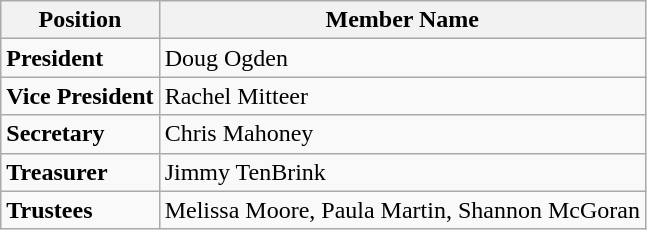<table class="wikitable">
<tr>
<th>Position</th>
<th>Member Name</th>
</tr>
<tr>
<td><strong>President</strong></td>
<td>Doug Ogden</td>
</tr>
<tr>
<td><strong>Vice President</strong></td>
<td>Rachel Mitteer</td>
</tr>
<tr>
<td><strong>Secretary</strong></td>
<td>Chris Mahoney</td>
</tr>
<tr>
<td><strong>Treasurer</strong></td>
<td>Jimmy TenBrink</td>
</tr>
<tr>
<td><strong>Trustees</strong></td>
<td>Melissa Moore, Paula Martin, Shannon McGoran</td>
</tr>
</table>
